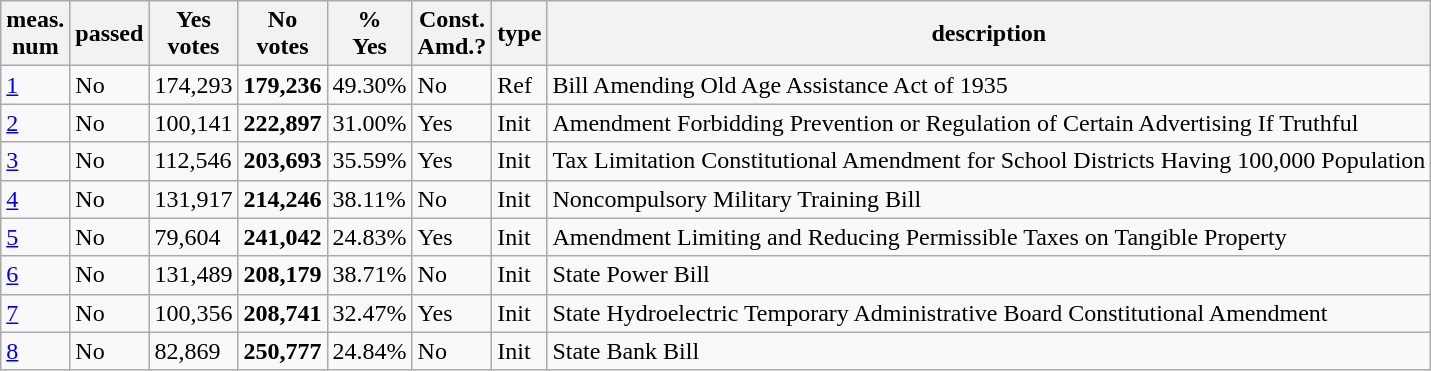<table class="wikitable sortable">
<tr>
<th>meas.<br>num</th>
<th>passed</th>
<th>Yes<br>votes</th>
<th>No<br>votes</th>
<th>%<br>Yes</th>
<th>Const.<br>Amd.?</th>
<th>type</th>
<th>description</th>
</tr>
<tr>
<td><a href='#'>1</a></td>
<td>No</td>
<td>174,293</td>
<td><strong>179,236</strong></td>
<td>49.30%</td>
<td>No</td>
<td>Ref</td>
<td>Bill Amending Old Age Assistance Act of 1935</td>
</tr>
<tr>
<td><a href='#'>2</a></td>
<td>No</td>
<td>100,141</td>
<td><strong>222,897</strong></td>
<td>31.00%</td>
<td>Yes</td>
<td>Init</td>
<td>Amendment Forbidding Prevention or Regulation of Certain Advertising If Truthful</td>
</tr>
<tr>
<td><a href='#'>3</a></td>
<td>No</td>
<td>112,546</td>
<td><strong>203,693</strong></td>
<td>35.59%</td>
<td>Yes</td>
<td>Init</td>
<td>Tax Limitation Constitutional Amendment for School Districts Having 100,000 Population</td>
</tr>
<tr>
<td><a href='#'>4</a></td>
<td>No</td>
<td>131,917</td>
<td><strong>214,246</strong></td>
<td>38.11%</td>
<td>No</td>
<td>Init</td>
<td>Noncompulsory Military Training Bill</td>
</tr>
<tr>
<td><a href='#'>5</a></td>
<td>No</td>
<td>79,604</td>
<td><strong>241,042</strong></td>
<td>24.83%</td>
<td>Yes</td>
<td>Init</td>
<td>Amendment Limiting and Reducing Permissible Taxes on Tangible Property</td>
</tr>
<tr>
<td><a href='#'>6</a></td>
<td>No</td>
<td>131,489</td>
<td><strong>208,179</strong></td>
<td>38.71%</td>
<td>No</td>
<td>Init</td>
<td>State Power Bill</td>
</tr>
<tr>
<td><a href='#'>7</a></td>
<td>No</td>
<td>100,356</td>
<td><strong>208,741</strong></td>
<td>32.47%</td>
<td>Yes</td>
<td>Init</td>
<td>State Hydroelectric Temporary Administrative Board Constitutional Amendment</td>
</tr>
<tr>
<td><a href='#'>8</a></td>
<td>No</td>
<td>82,869</td>
<td><strong>250,777</strong></td>
<td>24.84%</td>
<td>No</td>
<td>Init</td>
<td>State Bank Bill</td>
</tr>
</table>
